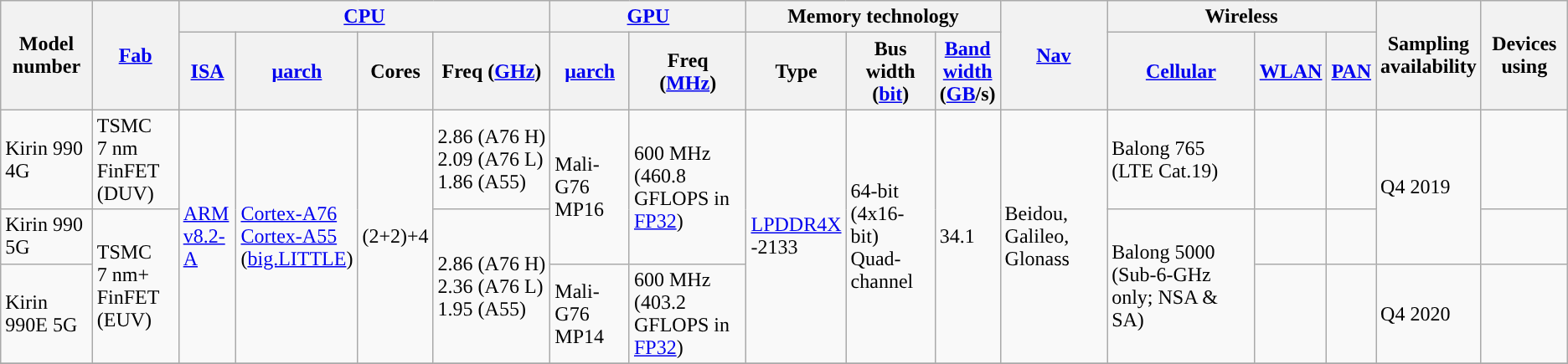<table class="wikitable">
<tr>
<th rowspan="2">Model number</th>
<th rowspan="2"><a href='#'>Fab</a></th>
<th colspan="4"><a href='#'>CPU</a></th>
<th colspan="2"><a href='#'>GPU</a></th>
<th colspan="3">Memory technology</th>
<th rowspan="2"><a href='#'>Nav</a></th>
<th colspan="3">Wireless</th>
<th rowspan="2">Sampling <br>availability</th>
<th rowspan="2">Devices using</th>
</tr>
<tr>
<th><a href='#'>ISA</a></th>
<th><a href='#'>μarch</a></th>
<th>Cores</th>
<th>Freq (<a href='#'>GHz</a>)</th>
<th><a href='#'>μarch</a></th>
<th>Freq <br>(<a href='#'>MHz</a>)</th>
<th>Type</th>
<th>Bus <br>width <br>(<a href='#'>bit</a>)</th>
<th><a href='#'>Band<br>width</a> <br>(<a href='#'>GB</a>/s)</th>
<th><a href='#'>Cellular</a></th>
<th><a href='#'>WLAN</a></th>
<th><a href='#'>PAN</a></th>
</tr>
<tr>
<td>Kirin 990 4G</td>
<td>TSMC 7 nm <br>FinFET (DUV)</td>
<td rowspan="3"><a href='#'>ARM<br>v8.2-A</a></td>
<td rowspan="3"><a href='#'>Cortex-A76</a> <br><a href='#'>Cortex-A55</a> <br>(<a href='#'>big.LITTLE</a>)</td>
<td rowspan="3">(2+2)+4</td>
<td>2.86 (A76 H)<br>2.09 (A76 L)<br>1.86 (A55)</td>
<td rowspan="2">Mali-G76 MP16</td>
<td rowspan="2">600 MHz<br>(460.8 GFLOPS in <a href='#'>FP32</a>)</td>
<td rowspan="3"><a href='#'>LPDDR4X</a><br>-2133</td>
<td rowspan="3">64-bit (4x16-bit) <br>Quad-channel</td>
<td rowspan="3">34.1</td>
<td rowspan="3">Beidou, Galileo, Glonass</td>
<td>Balong 765 (LTE Cat.19)</td>
<td></td>
<td></td>
<td rowspan="2">Q4 2019</td>
<td></td>
</tr>
<tr>
<td>Kirin 990 5G</td>
<td rowspan="2+">TSMC 7 nm+ <br>FinFET (EUV)</td>
<td rowspan="2">2.86 (A76 H)<br>2.36 (A76 L)<br>1.95 (A55)</td>
<td rowspan="2">Balong 5000 (Sub-6-GHz only; NSA & SA)</td>
<td></td>
<td></td>
<td></td>
</tr>
<tr>
<td>Kirin 990E 5G</td>
<td>Mali-G76 MP14</td>
<td>600 MHz<br>(403.2 GFLOPS in <a href='#'>FP32</a>)</td>
<td></td>
<td></td>
<td>Q4 2020</td>
<td></td>
</tr>
<tr>
</tr>
</table>
